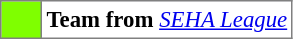<table bgcolor="#f7f8ff" cellpadding="3" cellspacing="0" border="1" style="font-size: 95%; border: gray solid 1px; border-collapse: collapse;text-align:center;">
<tr>
<td style="background: #7fff00;" width="20"></td>
<td bgcolor="#ffffff" align="left"><strong>Team from</strong> <em><a href='#'>SEHA League</a></em></td>
</tr>
</table>
